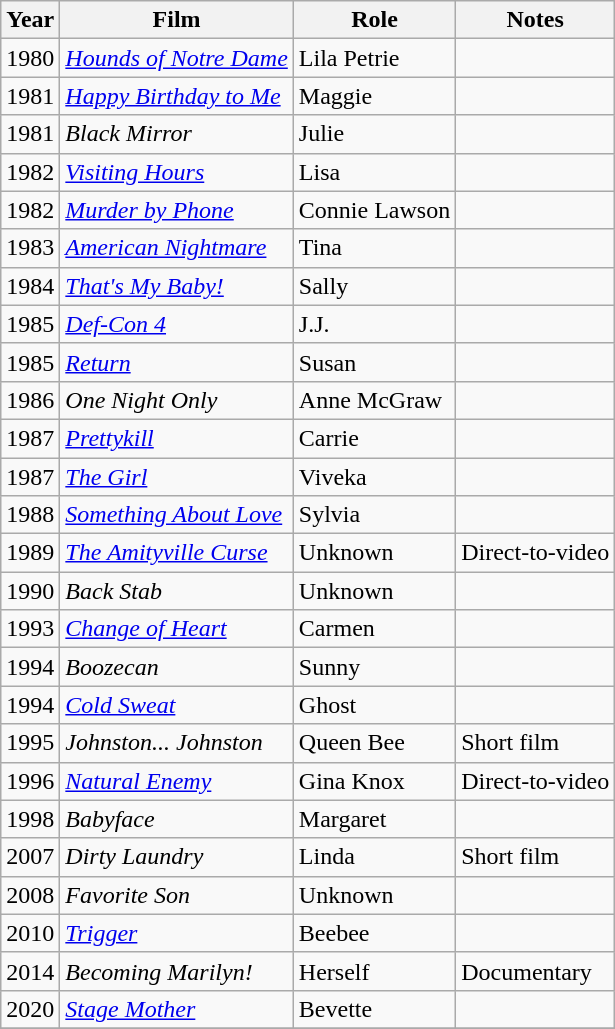<table class="wikitable sortable">
<tr>
<th>Year</th>
<th>Film</th>
<th>Role</th>
<th>Notes</th>
</tr>
<tr>
<td>1980</td>
<td><em><a href='#'>Hounds of Notre Dame</a></em></td>
<td>Lila Petrie</td>
<td></td>
</tr>
<tr>
<td>1981</td>
<td><em><a href='#'>Happy Birthday to Me</a></em></td>
<td>Maggie</td>
<td></td>
</tr>
<tr>
<td>1981</td>
<td><em>Black Mirror</em></td>
<td>Julie</td>
<td></td>
</tr>
<tr>
<td>1982</td>
<td><em><a href='#'>Visiting Hours</a></em></td>
<td>Lisa</td>
<td></td>
</tr>
<tr>
<td>1982</td>
<td><em><a href='#'>Murder by Phone</a></em></td>
<td>Connie Lawson</td>
<td></td>
</tr>
<tr>
<td>1983</td>
<td><em><a href='#'>American Nightmare</a></em></td>
<td>Tina</td>
<td></td>
</tr>
<tr>
<td>1984</td>
<td><em><a href='#'>That's My Baby!</a></em></td>
<td>Sally</td>
<td></td>
</tr>
<tr>
<td>1985</td>
<td><em><a href='#'>Def-Con 4</a></em></td>
<td>J.J.</td>
<td></td>
</tr>
<tr>
<td>1985</td>
<td><em><a href='#'>Return</a></em></td>
<td>Susan</td>
<td></td>
</tr>
<tr>
<td>1986</td>
<td><em>One Night Only</em></td>
<td>Anne McGraw</td>
<td></td>
</tr>
<tr>
<td>1987</td>
<td><em><a href='#'>Prettykill</a></em></td>
<td>Carrie</td>
<td></td>
</tr>
<tr>
<td>1987</td>
<td data-sort-value="Girl, The"><em><a href='#'>The Girl</a></em></td>
<td>Viveka</td>
<td></td>
</tr>
<tr>
<td>1988</td>
<td><em><a href='#'>Something About Love</a></em></td>
<td>Sylvia</td>
<td></td>
</tr>
<tr>
<td>1989</td>
<td data-sort-value="Amityville Curse, The"><em><a href='#'>The Amityville Curse</a></em></td>
<td>Unknown</td>
<td>Direct-to-video</td>
</tr>
<tr>
<td>1990</td>
<td><em>Back Stab</em></td>
<td>Unknown</td>
<td></td>
</tr>
<tr>
<td>1993</td>
<td><em><a href='#'>Change of Heart</a></em></td>
<td>Carmen</td>
<td></td>
</tr>
<tr>
<td>1994</td>
<td><em>Boozecan</em></td>
<td>Sunny</td>
<td></td>
</tr>
<tr>
<td>1994</td>
<td><em><a href='#'>Cold Sweat</a></em></td>
<td>Ghost</td>
<td></td>
</tr>
<tr>
<td>1995</td>
<td><em>Johnston... Johnston</em></td>
<td>Queen Bee</td>
<td>Short film</td>
</tr>
<tr>
<td>1996</td>
<td><em><a href='#'>Natural Enemy</a></em></td>
<td>Gina Knox</td>
<td>Direct-to-video</td>
</tr>
<tr>
<td>1998</td>
<td><em>Babyface</em></td>
<td>Margaret</td>
<td></td>
</tr>
<tr>
<td>2007</td>
<td><em>Dirty Laundry</em></td>
<td>Linda</td>
<td>Short film</td>
</tr>
<tr>
<td>2008</td>
<td><em>Favorite Son</em></td>
<td>Unknown</td>
<td></td>
</tr>
<tr>
<td>2010</td>
<td><em><a href='#'>Trigger</a></em></td>
<td>Beebee</td>
<td></td>
</tr>
<tr>
<td>2014</td>
<td><em>Becoming Marilyn!</em></td>
<td>Herself</td>
<td>Documentary</td>
</tr>
<tr>
<td>2020</td>
<td><em><a href='#'>Stage Mother</a></em></td>
<td>Bevette</td>
<td></td>
</tr>
<tr>
</tr>
</table>
